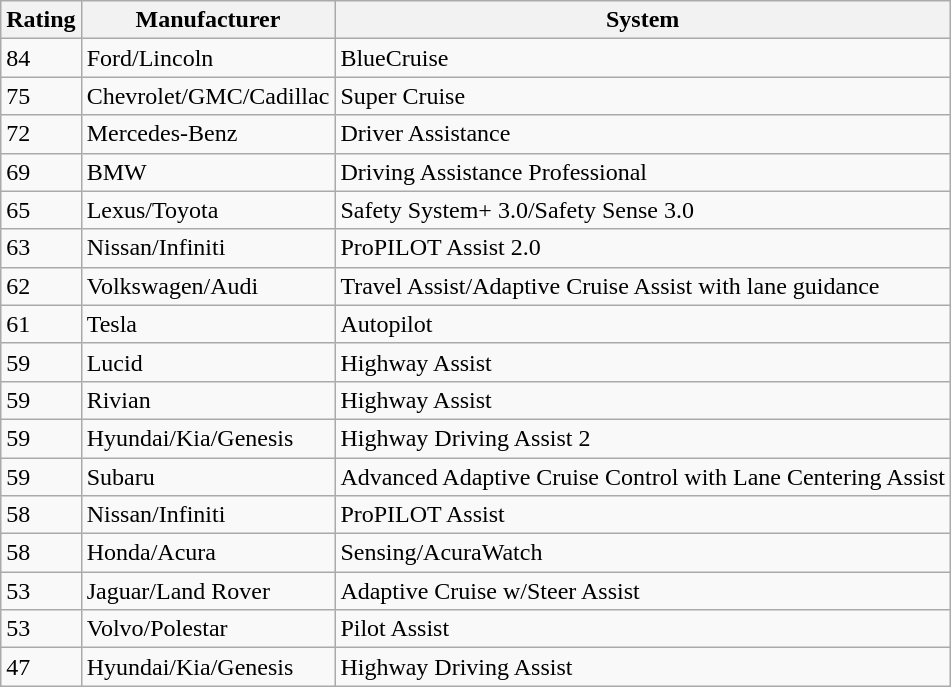<table class="wikitable sortable">
<tr>
<th>Rating</th>
<th>Manufacturer</th>
<th>System</th>
</tr>
<tr>
<td>84</td>
<td>Ford/Lincoln</td>
<td>BlueCruise</td>
</tr>
<tr>
<td>75</td>
<td>Chevrolet/GMC/Cadillac</td>
<td>Super Cruise</td>
</tr>
<tr>
<td>72</td>
<td>Mercedes-Benz</td>
<td>Driver Assistance</td>
</tr>
<tr>
<td>69</td>
<td>BMW</td>
<td>Driving Assistance Professional</td>
</tr>
<tr>
<td>65</td>
<td>Lexus/Toyota</td>
<td>Safety System+ 3.0/Safety Sense 3.0</td>
</tr>
<tr>
<td>63</td>
<td>Nissan/Infiniti</td>
<td>ProPILOT Assist 2.0</td>
</tr>
<tr>
<td>62</td>
<td>Volkswagen/Audi</td>
<td>Travel Assist/Adaptive Cruise Assist with lane guidance</td>
</tr>
<tr>
<td>61</td>
<td>Tesla</td>
<td>Autopilot</td>
</tr>
<tr>
<td>59</td>
<td>Lucid</td>
<td>Highway Assist</td>
</tr>
<tr>
<td>59</td>
<td>Rivian</td>
<td>Highway Assist</td>
</tr>
<tr>
<td>59</td>
<td>Hyundai/Kia/Genesis</td>
<td>Highway Driving Assist 2</td>
</tr>
<tr>
<td>59</td>
<td>Subaru</td>
<td>Advanced Adaptive Cruise Control with Lane Centering Assist</td>
</tr>
<tr>
<td>58</td>
<td>Nissan/Infiniti</td>
<td>ProPILOT Assist</td>
</tr>
<tr>
<td>58</td>
<td>Honda/Acura</td>
<td>Sensing/AcuraWatch</td>
</tr>
<tr>
<td>53</td>
<td>Jaguar/Land Rover</td>
<td>Adaptive Cruise w/Steer Assist</td>
</tr>
<tr>
<td>53</td>
<td>Volvo/Polestar</td>
<td>Pilot Assist</td>
</tr>
<tr>
<td>47</td>
<td>Hyundai/Kia/Genesis</td>
<td>Highway Driving Assist</td>
</tr>
</table>
